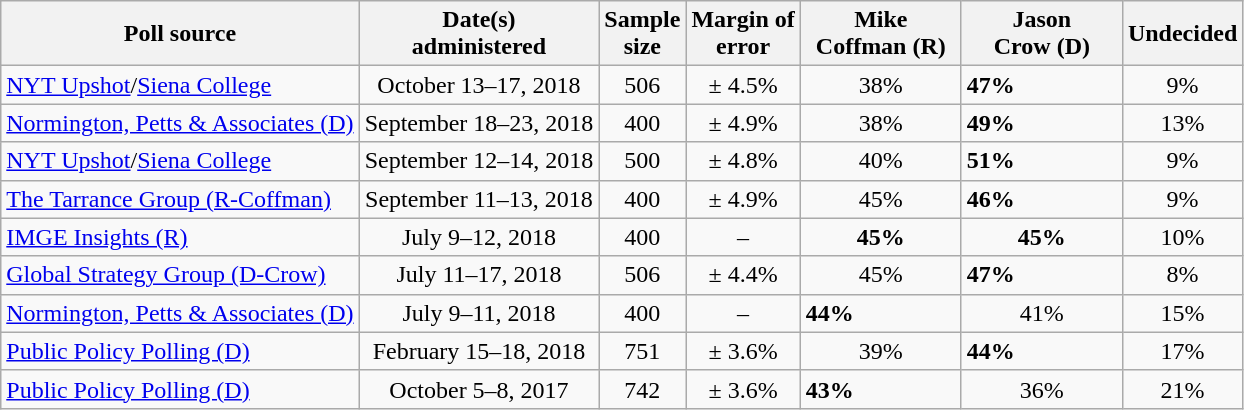<table class="wikitable">
<tr>
<th>Poll source</th>
<th>Date(s)<br>administered</th>
<th>Sample<br>size</th>
<th>Margin of<br>error</th>
<th style="width:100px;">Mike<br>Coffman (R)</th>
<th style="width:100px;">Jason<br>Crow (D)</th>
<th>Undecided</th>
</tr>
<tr>
<td><a href='#'>NYT Upshot</a>/<a href='#'>Siena College</a></td>
<td align=center>October 13–17, 2018</td>
<td align=center>506</td>
<td align=center>± 4.5%</td>
<td align=center>38%</td>
<td><strong>47%</strong></td>
<td align=center>9%</td>
</tr>
<tr>
<td><a href='#'>Normington, Petts & Associates (D)</a></td>
<td align=center>September 18–23, 2018</td>
<td align=center>400</td>
<td align=center>± 4.9%</td>
<td align=center>38%</td>
<td><strong>49%</strong></td>
<td align=center>13%</td>
</tr>
<tr>
<td><a href='#'>NYT Upshot</a>/<a href='#'>Siena College</a></td>
<td align=center>September 12–14, 2018</td>
<td align=center>500</td>
<td align=center>± 4.8%</td>
<td align=center>40%</td>
<td><strong>51%</strong></td>
<td align=center>9%</td>
</tr>
<tr>
<td><a href='#'>The Tarrance Group (R-Coffman)</a></td>
<td align=center>September 11–13, 2018</td>
<td align=center>400</td>
<td align=center>± 4.9%</td>
<td align=center>45%</td>
<td><strong>46%</strong></td>
<td align=center>9%</td>
</tr>
<tr>
<td><a href='#'>IMGE Insights (R)</a></td>
<td align=center>July 9–12, 2018</td>
<td align=center>400</td>
<td align=center>–</td>
<td align=center><strong>45%</strong></td>
<td align=center><strong>45%</strong></td>
<td align=center>10%</td>
</tr>
<tr>
<td><a href='#'>Global Strategy Group (D-Crow)</a></td>
<td align=center>July 11–17, 2018</td>
<td align=center>506</td>
<td align=center>± 4.4%</td>
<td align=center>45%</td>
<td><strong>47%</strong></td>
<td align=center>8%</td>
</tr>
<tr>
<td><a href='#'>Normington, Petts & Associates (D)</a></td>
<td align=center>July 9–11, 2018</td>
<td align=center>400</td>
<td align=center>–</td>
<td><strong>44%</strong></td>
<td align=center>41%</td>
<td align=center>15%</td>
</tr>
<tr>
<td><a href='#'>Public Policy Polling (D)</a></td>
<td align=center>February 15–18, 2018</td>
<td align=center>751</td>
<td align=center>± 3.6%</td>
<td align=center>39%</td>
<td><strong>44%</strong></td>
<td align=center>17%</td>
</tr>
<tr>
<td><a href='#'>Public Policy Polling (D)</a></td>
<td align=center>October 5–8, 2017</td>
<td align=center>742</td>
<td align=center>± 3.6%</td>
<td><strong>43%</strong></td>
<td align=center>36%</td>
<td align=center>21%</td>
</tr>
</table>
